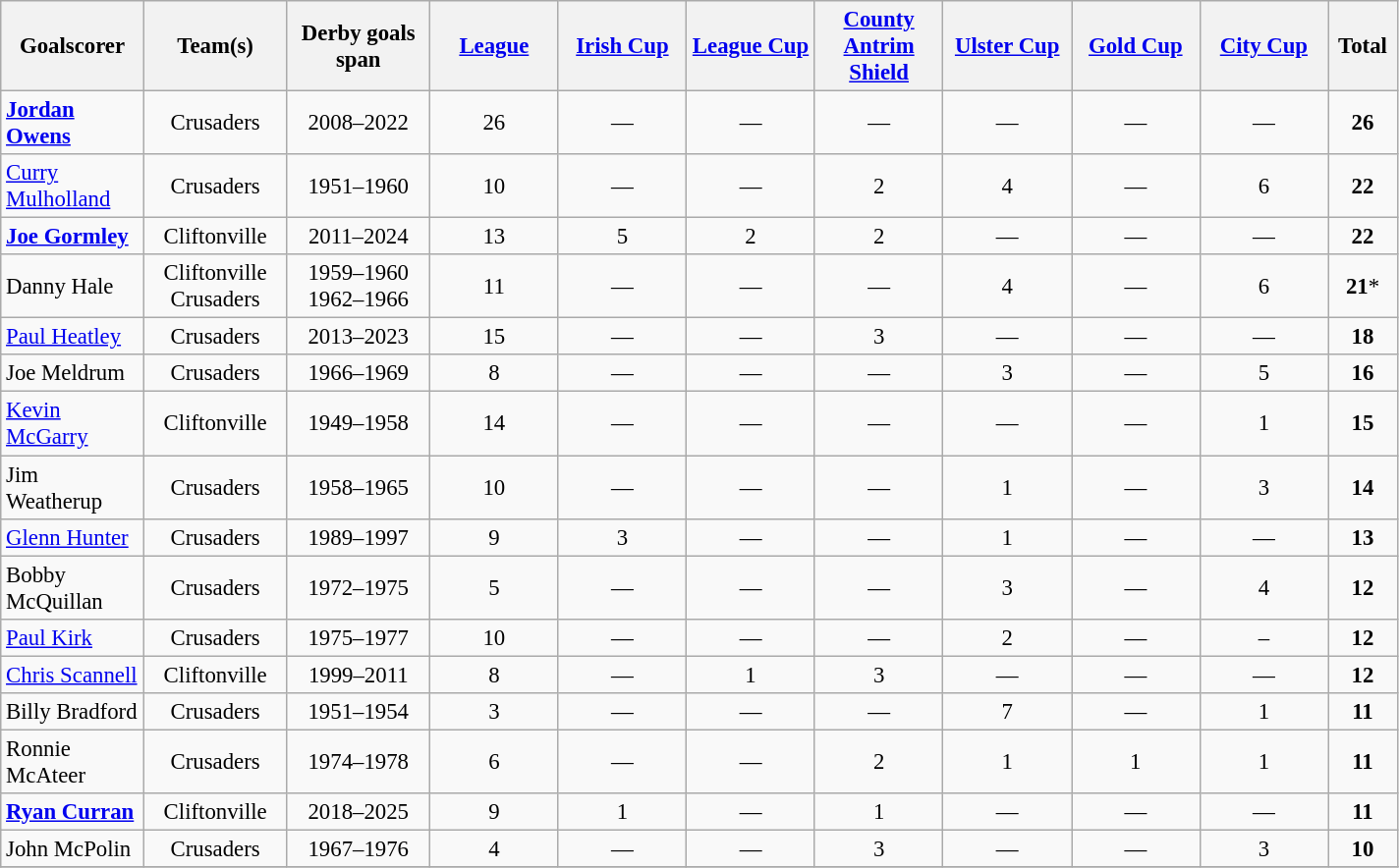<table class="wikitable sortable" style="font-size:95%; text-align:center">
<tr>
<th style="width:90px;">Goalscorer</th>
<th style="width:90px;">Team(s)</th>
<th style="width:90px;">Derby goals span</th>
<th style="width:80px;"><a href='#'>League</a></th>
<th style="width:80px;"><a href='#'>Irish Cup</a></th>
<th style="width:80px;"><a href='#'>League Cup</a></th>
<th style="width:80px;"><a href='#'>County Antrim Shield</a></th>
<th style="width:80px;"><a href='#'>Ulster Cup</a></th>
<th style="width:80px;"><a href='#'>Gold Cup</a></th>
<th style="width:80px;"><a href='#'>City Cup</a></th>
<th style="width:40px;">Total</th>
</tr>
<tr>
<td style="text-align:left;"><strong><a href='#'>Jordan Owens</a></strong></td>
<td>Crusaders</td>
<td>2008–2022</td>
<td>26</td>
<td>—</td>
<td>—</td>
<td>—</td>
<td>—</td>
<td>—</td>
<td>—</td>
<td><strong>26</strong></td>
</tr>
<tr>
<td style="text-align:left;"><a href='#'>Curry Mulholland</a></td>
<td>Crusaders</td>
<td>1951–1960</td>
<td>10</td>
<td>—</td>
<td>—</td>
<td>2</td>
<td>4</td>
<td>—</td>
<td>6</td>
<td><strong>22</strong></td>
</tr>
<tr>
<td style="text-align:left;"><a href='#'><strong>Joe Gormley</strong></a></td>
<td>Cliftonville</td>
<td>2011–2024</td>
<td>13</td>
<td>5</td>
<td>2</td>
<td>2</td>
<td>—</td>
<td>—</td>
<td>—</td>
<td><strong>22</strong></td>
</tr>
<tr>
<td style="text-align:left;">Danny Hale</td>
<td>Cliftonville<br>Crusaders</td>
<td>1959–1960<br>1962–1966</td>
<td>11</td>
<td>—</td>
<td>—</td>
<td>—</td>
<td>4</td>
<td>—</td>
<td>6</td>
<td><strong>21</strong>*</td>
</tr>
<tr>
<td style="text-align:left;"><a href='#'>Paul Heatley</a></td>
<td>Crusaders</td>
<td>2013–2023</td>
<td>15</td>
<td>—</td>
<td>—</td>
<td>3</td>
<td>—</td>
<td>—</td>
<td>—</td>
<td><strong>18</strong></td>
</tr>
<tr>
<td style="text-align:left;">Joe Meldrum</td>
<td>Crusaders</td>
<td>1966–1969</td>
<td>8</td>
<td>—</td>
<td>—</td>
<td>—</td>
<td>3</td>
<td>—</td>
<td>5</td>
<td><strong>16</strong></td>
</tr>
<tr>
<td style="text-align:left;"><a href='#'>Kevin McGarry</a></td>
<td>Cliftonville</td>
<td>1949–1958</td>
<td>14</td>
<td>—</td>
<td>—</td>
<td>—</td>
<td>—</td>
<td>—</td>
<td>1</td>
<td><strong>15</strong></td>
</tr>
<tr>
<td style="text-align:left;">Jim Weatherup</td>
<td>Crusaders</td>
<td>1958–1965</td>
<td>10</td>
<td>—</td>
<td>—</td>
<td>—</td>
<td>1</td>
<td>—</td>
<td>3</td>
<td><strong>14</strong></td>
</tr>
<tr>
<td style="text-align:left;"><a href='#'>Glenn Hunter</a></td>
<td>Crusaders</td>
<td>1989–1997</td>
<td>9</td>
<td>3</td>
<td>—</td>
<td>—</td>
<td>1</td>
<td>—</td>
<td>—</td>
<td><strong>13</strong></td>
</tr>
<tr>
<td style="text-align:left;">Bobby McQuillan</td>
<td>Crusaders</td>
<td>1972–1975</td>
<td>5</td>
<td>—</td>
<td>—</td>
<td>—</td>
<td>3</td>
<td>—</td>
<td>4</td>
<td><strong>12</strong></td>
</tr>
<tr>
<td style="text-align:left;"><a href='#'>Paul Kirk</a></td>
<td>Crusaders</td>
<td>1975–1977</td>
<td>10</td>
<td>—</td>
<td>—</td>
<td>—</td>
<td>2</td>
<td>—</td>
<td>–</td>
<td><strong>12</strong></td>
</tr>
<tr>
<td style="text-align:left;"><a href='#'>Chris Scannell</a></td>
<td>Cliftonville</td>
<td>1999–2011</td>
<td>8</td>
<td>—</td>
<td>1</td>
<td>3</td>
<td>—</td>
<td>—</td>
<td>—</td>
<td><strong>12</strong></td>
</tr>
<tr>
<td style="text-align:left;">Billy Bradford</td>
<td>Crusaders</td>
<td>1951–1954</td>
<td>3</td>
<td>—</td>
<td>—</td>
<td>—</td>
<td>7</td>
<td>—</td>
<td>1</td>
<td><strong>11</strong></td>
</tr>
<tr>
<td style="text-align:left;">Ronnie McAteer</td>
<td>Crusaders</td>
<td>1974–1978</td>
<td>6</td>
<td>—</td>
<td>—</td>
<td>2</td>
<td>1</td>
<td>1</td>
<td>1</td>
<td><strong>11</strong></td>
</tr>
<tr>
<td style="text-align:left;"><strong><a href='#'>Ryan Curran</a></strong></td>
<td>Cliftonville</td>
<td>2018–2025</td>
<td>9</td>
<td>1</td>
<td>—</td>
<td>1</td>
<td>—</td>
<td>—</td>
<td>—</td>
<td><strong>11</strong></td>
</tr>
<tr>
<td style="text-align:left;">John McPolin</td>
<td>Crusaders</td>
<td>1967–1976</td>
<td>4</td>
<td>—</td>
<td>—</td>
<td>3</td>
<td>—</td>
<td>—</td>
<td>3</td>
<td><strong>10</strong></td>
</tr>
<tr>
</tr>
</table>
